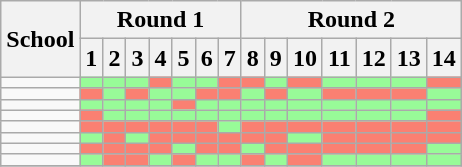<table class=wikitable>
<tr>
<th rowspan=2>School</th>
<th colspan=7>Round 1</th>
<th colspan=7>Round 2</th>
</tr>
<tr>
<th>1</th>
<th>2</th>
<th>3</th>
<th>4</th>
<th>5</th>
<th>6</th>
<th>7</th>
<th>8</th>
<th>9</th>
<th>10</th>
<th>11</th>
<th>12</th>
<th>13</th>
<th>14</th>
</tr>
<tr>
<td><strong></strong></td>
<td bgcolor="#98fb98"></td>
<td bgcolor="#98fb98"></td>
<td bgcolor="#98fb98"></td>
<td bgcolor="salmon"></td>
<td bgcolor="#98fb98"></td>
<td bgcolor="#98fb98"></td>
<td bgcolor="salmon"></td>
<td bgcolor="salmon"></td>
<td bgcolor="#98fb98"></td>
<td bgcolor="salmon"></td>
<td bgcolor="#98fb98"></td>
<td bgcolor="#98fb98"></td>
<td bgcolor="#98fb98"></td>
<td bgcolor="salmon"></td>
</tr>
<tr>
<td><strong></strong></td>
<td bgcolor="salmon"></td>
<td bgcolor="#98fb98"></td>
<td bgcolor="salmon"></td>
<td bgcolor="#98fb98"></td>
<td bgcolor="#98fb98"></td>
<td bgcolor="salmon"></td>
<td bgcolor="salmon"></td>
<td bgcolor="#98fb98"></td>
<td bgcolor="salmon"></td>
<td bgcolor="#98fb98"></td>
<td bgcolor="salmon"></td>
<td bgcolor="salmon"></td>
<td bgcolor="salmon"></td>
<td bgcolor="#98fb98"></td>
</tr>
<tr>
<td><strong></strong></td>
<td bgcolor="#98fb98"></td>
<td bgcolor="#98fb98"></td>
<td bgcolor="#98fb98"></td>
<td bgcolor="#98fb98"></td>
<td bgcolor="salmon"></td>
<td bgcolor="#98fb98"></td>
<td bgcolor="#98fb98"></td>
<td bgcolor="#98fb98"></td>
<td bgcolor="#98fb98"></td>
<td bgcolor="#98fb98"></td>
<td bgcolor="#98fb98"></td>
<td bgcolor="#98fb98"></td>
<td bgcolor="#98fb98"></td>
<td bgcolor="#98fb98"></td>
</tr>
<tr>
<td><strong></strong></td>
<td bgcolor="salmon"></td>
<td bgcolor="#98fb98"></td>
<td bgcolor="#98fb98"></td>
<td bgcolor="#98fb98"></td>
<td bgcolor="#98fb98"></td>
<td bgcolor="#98fb98"></td>
<td bgcolor="#98fb98"></td>
<td bgcolor="#98fb98"></td>
<td bgcolor="#98fb98"></td>
<td bgcolor="#98fb98"></td>
<td bgcolor="#98fb98"></td>
<td bgcolor="#98fb98"></td>
<td bgcolor="#98fb98"></td>
<td bgcolor="salmon"></td>
</tr>
<tr>
<td><strong></strong></td>
<td bgcolor="salmon"></td>
<td bgcolor="salmon"></td>
<td bgcolor="salmon"></td>
<td bgcolor="salmon"></td>
<td bgcolor="salmon"></td>
<td bgcolor="salmon"></td>
<td bgcolor="#98fb98"></td>
<td bgcolor="salmon"></td>
<td bgcolor="salmon"></td>
<td bgcolor="salmon"></td>
<td bgcolor="salmon"></td>
<td bgcolor="salmon"></td>
<td bgcolor="salmon"></td>
<td bgcolor="salmon"></td>
</tr>
<tr>
<td><strong></strong></td>
<td bgcolor="#98fb98"></td>
<td bgcolor="salmon"></td>
<td bgcolor="#98fb98"></td>
<td bgcolor="salmon"></td>
<td bgcolor="salmon"></td>
<td bgcolor="salmon"></td>
<td bgcolor="salmon"></td>
<td bgcolor="salmon"></td>
<td bgcolor="salmon"></td>
<td bgcolor="#98fb98"></td>
<td bgcolor="salmon"></td>
<td bgcolor="salmon"></td>
<td bgcolor="salmon"></td>
<td bgcolor="salmon"></td>
</tr>
<tr>
<td><strong></strong></td>
<td bgcolor="salmon"></td>
<td bgcolor="salmon"></td>
<td bgcolor="salmon"></td>
<td bgcolor="salmon"></td>
<td bgcolor="#98fb98"></td>
<td bgcolor="salmon"></td>
<td bgcolor="salmon"></td>
<td bgcolor="#98fb98"></td>
<td bgcolor="salmon"></td>
<td bgcolor="salmon"></td>
<td bgcolor="salmon"></td>
<td bgcolor="salmon"></td>
<td bgcolor="salmon"></td>
<td bgcolor="#98fb98"></td>
</tr>
<tr>
<td><strong></strong></td>
<td bgcolor="#98fb98"></td>
<td bgcolor="salmon"></td>
<td bgcolor="salmon"></td>
<td bgcolor="#98fb98"></td>
<td bgcolor="salmon"></td>
<td bgcolor="#98fb98"></td>
<td bgcolor="#98fb98"></td>
<td bgcolor="salmon"></td>
<td bgcolor="#98fb98"></td>
<td bgcolor="salmon"></td>
<td bgcolor="#98fb98"></td>
<td bgcolor="#98fb98"></td>
<td bgcolor="#98fb98"></td>
<td bgcolor="#98fb98"></td>
</tr>
<tr>
</tr>
</table>
